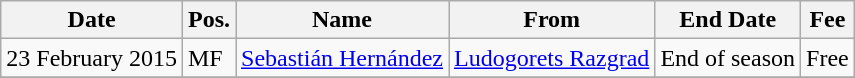<table class="wikitable">
<tr>
<th>Date</th>
<th>Pos.</th>
<th>Name</th>
<th>From</th>
<th>End Date</th>
<th>Fee</th>
</tr>
<tr>
<td>23 February 2015</td>
<td>MF</td>
<td> <a href='#'>Sebastián Hernández</a></td>
<td><a href='#'>Ludogorets Razgrad</a></td>
<td>End of season</td>
<td>Free</td>
</tr>
<tr>
</tr>
</table>
